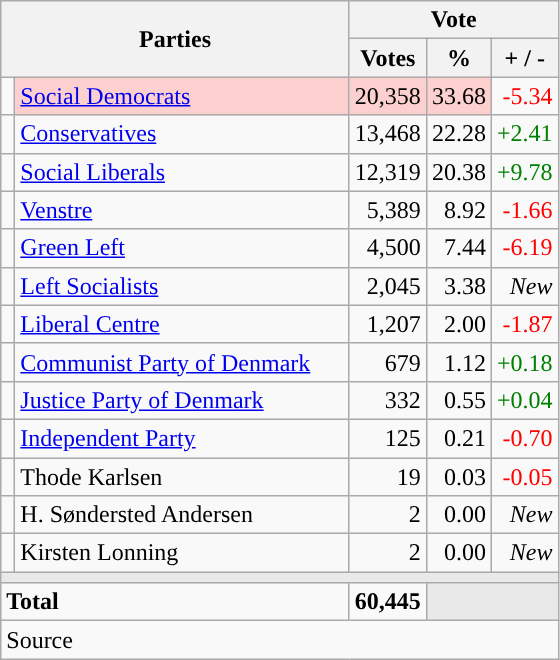<table class="wikitable" style="text-align:right;">
<tr>
<th style="text-align:centre;" rowspan="2" colspan="2" width="225">Parties</th>
<th colspan="3">Vote</th>
</tr>
<tr>
<th width="15">Votes</th>
<th width="15">%</th>
<th width="15">+ / -</th>
</tr>
<tr>
<td width="2" style="color:inherit;background:"></td>
<td bgcolor=#fbd0ce  align="left"><a href='#'>Social Democrats</a></td>
<td bgcolor=#fbd0ce>20,358</td>
<td bgcolor=#fbd0ce>33.68</td>
<td style=color:red;>-5.34</td>
</tr>
<tr>
<td width="2" style="color:inherit;background:"></td>
<td align="left"><a href='#'>Conservatives</a></td>
<td>13,468</td>
<td>22.28</td>
<td style=color:green;>+2.41</td>
</tr>
<tr>
<td width="2" style="color:inherit;background:"></td>
<td align="left"><a href='#'>Social Liberals</a></td>
<td>12,319</td>
<td>20.38</td>
<td style=color:green;>+9.78</td>
</tr>
<tr>
<td width="2" style="color:inherit;background:"></td>
<td align="left"><a href='#'>Venstre</a></td>
<td>5,389</td>
<td>8.92</td>
<td style=color:red;>-1.66</td>
</tr>
<tr>
<td width="2" style="color:inherit;background:"></td>
<td align="left"><a href='#'>Green Left</a></td>
<td>4,500</td>
<td>7.44</td>
<td style=color:red;>-6.19</td>
</tr>
<tr>
<td width="2" style="color:inherit;background:"></td>
<td align="left"><a href='#'>Left Socialists</a></td>
<td>2,045</td>
<td>3.38</td>
<td><em>New</em></td>
</tr>
<tr>
<td width="2" style="color:inherit;background:"></td>
<td align="left"><a href='#'>Liberal Centre</a></td>
<td>1,207</td>
<td>2.00</td>
<td style=color:red;>-1.87</td>
</tr>
<tr>
<td width="2" style="color:inherit;background:"></td>
<td align="left"><a href='#'>Communist Party of Denmark</a></td>
<td>679</td>
<td>1.12</td>
<td style=color:green;>+0.18</td>
</tr>
<tr>
<td width="2" style="color:inherit;background:"></td>
<td align="left"><a href='#'>Justice Party of Denmark</a></td>
<td>332</td>
<td>0.55</td>
<td style=color:green;>+0.04</td>
</tr>
<tr>
<td width="2" style="color:inherit;background:"></td>
<td align="left"><a href='#'>Independent Party</a></td>
<td>125</td>
<td>0.21</td>
<td style=color:red;>-0.70</td>
</tr>
<tr>
<td width="2" style="color:inherit;background:"></td>
<td align="left">Thode Karlsen</td>
<td>19</td>
<td>0.03</td>
<td style=color:red;>-0.05</td>
</tr>
<tr>
<td width="2" style="color:inherit;background:"></td>
<td align="left">H. Søndersted Andersen</td>
<td>2</td>
<td>0.00</td>
<td><em>New</em></td>
</tr>
<tr>
<td width="2" style="color:inherit;background:"></td>
<td align="left">Kirsten Lonning</td>
<td>2</td>
<td>0.00</td>
<td><em>New</em></td>
</tr>
<tr>
<td colspan="7" bgcolor="#E9E9E9"></td>
</tr>
<tr>
<td align="left" colspan="2"><strong>Total</strong></td>
<td><strong>60,445</strong></td>
<td bgcolor="#E9E9E9" colspan="2"></td>
</tr>
<tr>
<td align="left" colspan="6">Source</td>
</tr>
</table>
